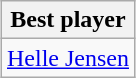<table class="wikitable" style="margin: 0 auto;">
<tr>
<th>Best player</th>
</tr>
<tr>
<td align=center> <a href='#'>Helle Jensen</a></td>
</tr>
</table>
